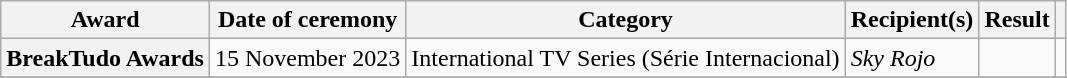<table class="wikitable sortable plainrowheaders">
<tr>
<th scope="col">Award</th>
<th scope="col">Date of ceremony</th>
<th scope="col">Category</th>
<th scope="col">Recipient(s)</th>
<th scope="col">Result</th>
<th scope="col" class="unsortable"></th>
</tr>
<tr>
<th scope="row">BreakTudo Awards</th>
<td>15 November 2023</td>
<td>International TV Series (Série Internacional)</td>
<td><em>Sky Rojo</em></td>
<td></td>
<td align="center"></td>
</tr>
<tr>
</tr>
</table>
